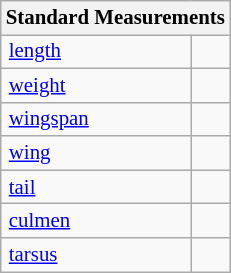<table class="wikitable" style="font-size: 87%;">
<tr>
<th colspan="2">Standard Measurements</th>
</tr>
<tr>
<td style="padding-right: 1em;padding-left:0.35em;"><a href='#'>length</a></td>
<td style="padding-right: 0.5em;padding-left:0.5em;"></td>
</tr>
<tr>
<td style="padding-right: 1em;padding-left:0.35em;"><a href='#'>weight</a></td>
<td style="padding-right: 0.5em;padding-left:0.5em;"></td>
</tr>
<tr>
<td style="padding-right: 1em;padding-left:0.35em;"><a href='#'>wingspan</a></td>
<td style="padding-right: 0.5em;padding-left:0.5em;"></td>
</tr>
<tr>
<td style="padding-right: 1em;padding-left:0.35em;"><a href='#'>wing</a></td>
<td style="padding-right: 0.5em;padding-left:0.5em;"></td>
</tr>
<tr>
<td style="padding-right: 1em;padding-left:0.35em;"><a href='#'>tail</a></td>
<td style="padding-right: 0.5em;padding-left:0.5em;"></td>
</tr>
<tr>
<td style="padding-right: 1em;padding-left:0.35em;"><a href='#'>culmen</a></td>
<td style="padding-right: 0.5em;padding-left:0.5em;"></td>
</tr>
<tr>
<td style="padding-right: 1em;padding-left:0.35em;"><a href='#'>tarsus</a></td>
<td style="padding-right: 0.5em;padding-left:0.5em;"></td>
</tr>
</table>
